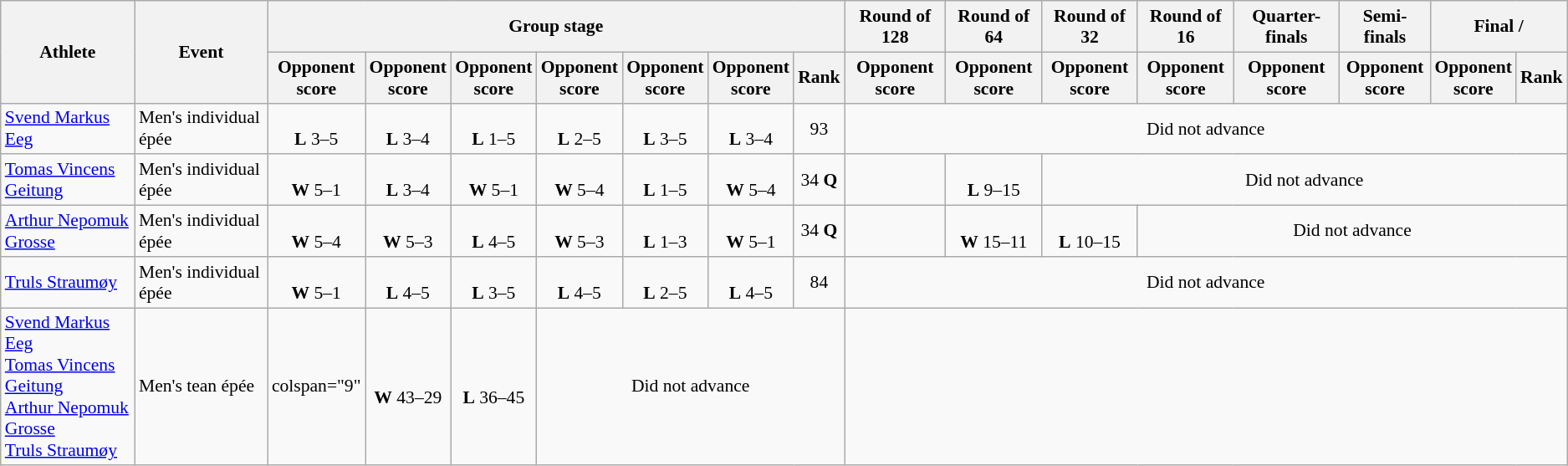<table class="wikitable" style="font-size:90%; text-align:center">
<tr>
<th rowspan="2" width="100">Athlete</th>
<th rowspan="2">Event</th>
<th colspan="7">Group stage</th>
<th>Round of 128</th>
<th>Round of 64</th>
<th>Round of 32</th>
<th>Round of 16</th>
<th>Quarter-finals</th>
<th>Semi-finals</th>
<th colspan="2">Final / </th>
</tr>
<tr>
<th>Opponent<br>score</th>
<th>Opponent<br>score</th>
<th>Opponent<br>score</th>
<th>Opponent<br>score</th>
<th>Opponent<br>score</th>
<th>Opponent<br>score</th>
<th>Rank</th>
<th>Opponent<br>score</th>
<th>Opponent<br>score</th>
<th>Opponent<br>score</th>
<th>Opponent<br>score</th>
<th>Opponent<br>score</th>
<th>Opponent<br>score</th>
<th>Opponent<br>score</th>
<th>Rank</th>
</tr>
<tr>
<td align="left"><a href='#'>Svend Markus Eeg</a></td>
<td align="left">Men's individual épée</td>
<td><br><strong>L</strong> 3–5</td>
<td><br><strong>L</strong> 3–4</td>
<td><br><strong>L</strong> 1–5</td>
<td><br><strong>L</strong> 2–5</td>
<td><br><strong>L</strong> 3–5</td>
<td><br><strong>L</strong> 3–4</td>
<td>93</td>
<td colspan="8">Did not advance</td>
</tr>
<tr>
<td align="left"><a href='#'>Tomas Vincens Geitung</a></td>
<td align="left">Men's individual épée</td>
<td><br><strong>W</strong> 5–1</td>
<td><br><strong>L</strong> 3–4</td>
<td><br><strong>W</strong> 5–1</td>
<td><br><strong>W</strong> 5–4</td>
<td><br><strong>L</strong> 1–5</td>
<td><br><strong>W</strong> 5–4</td>
<td>34 <strong>Q</strong></td>
<td></td>
<td><br><strong>L</strong> 9–15</td>
<td colspan="6">Did not advance</td>
</tr>
<tr>
<td align="left"><a href='#'>Arthur Nepomuk Grosse</a></td>
<td align="left">Men's individual épée</td>
<td><br><strong>W</strong> 5–4</td>
<td><br><strong>W</strong> 5–3</td>
<td><br><strong>L</strong> 4–5</td>
<td><br><strong>W</strong> 5–3</td>
<td><br><strong>L</strong> 1–3</td>
<td><br><strong>W</strong> 5–1</td>
<td>34 <strong>Q</strong></td>
<td></td>
<td><br><strong>W</strong> 15–11</td>
<td><br><strong>L</strong> 10–15</td>
<td colspan="5">Did not advance</td>
</tr>
<tr>
<td align="left"><a href='#'>Truls Straumøy</a></td>
<td align="left">Men's individual épée</td>
<td><br><strong>W</strong> 5–1</td>
<td><br><strong>L</strong> 4–5</td>
<td><br><strong>L</strong> 3–5</td>
<td><br><strong>L</strong> 4–5</td>
<td><br><strong>L</strong> 2–5</td>
<td><br><strong>L</strong> 4–5</td>
<td>84</td>
<td colspan="8">Did not advance</td>
</tr>
<tr>
<td align="left"><a href='#'>Svend Markus Eeg</a><br><a href='#'>Tomas Vincens Geitung</a><br><a href='#'>Arthur Nepomuk Grosse</a><br><a href='#'>Truls Straumøy</a></td>
<td align="left">Men's tean épée</td>
<td>colspan="9" </td>
<td><br><strong>W</strong> 43–29</td>
<td><br><strong>L</strong> 36–45</td>
<td colspan="4">Did not advance</td>
</tr>
</table>
